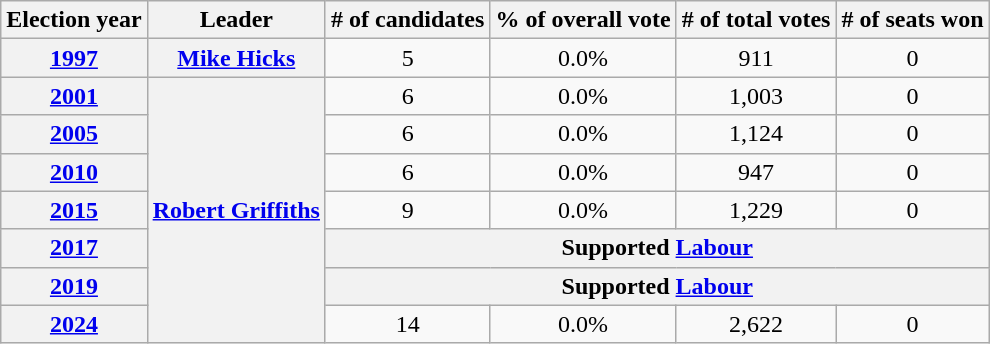<table class="wikitable">
<tr>
<th>Election year</th>
<th>Leader</th>
<th># of candidates</th>
<th>% of overall vote</th>
<th># of total votes</th>
<th># of seats won</th>
</tr>
<tr>
<th><a href='#'>1997</a></th>
<th><a href='#'>Mike Hicks</a></th>
<td style="text-align:center;">5</td>
<td style="text-align:center;">0.0%</td>
<td style="text-align:center;">911</td>
<td style="text-align:center;">0</td>
</tr>
<tr>
<th><a href='#'>2001</a></th>
<th rowspan="7"><a href='#'>Robert Griffiths</a></th>
<td style="text-align:center;">6</td>
<td style="text-align:center;">0.0%</td>
<td style="text-align:center;"> 1,003</td>
<td style="text-align:center;"> 0</td>
</tr>
<tr>
<th><a href='#'>2005</a></th>
<td style="text-align:center;">6</td>
<td style="text-align:center;">0.0%</td>
<td style="text-align:center;"> 1,124</td>
<td style="text-align:center;"> 0</td>
</tr>
<tr>
<th><a href='#'>2010</a></th>
<td style="text-align:center;">6</td>
<td style="text-align:center;">0.0%</td>
<td style="text-align:center;"> 947</td>
<td style="text-align:center;"> 0</td>
</tr>
<tr>
<th><a href='#'>2015</a></th>
<td style="text-align:center;">9</td>
<td style="text-align:center;">0.0%</td>
<td style="text-align:center;"> 1,229</td>
<td style="text-align:center;"> 0</td>
</tr>
<tr>
<th><a href='#'>2017</a></th>
<th colspan="4">Supported <a href='#'>Labour</a></th>
</tr>
<tr>
<th><a href='#'>2019</a></th>
<th colspan="4">Supported <a href='#'>Labour</a></th>
</tr>
<tr>
<th><a href='#'>2024</a></th>
<td style="text-align:center;">14</td>
<td style="text-align:center;">0.0%</td>
<td style="text-align:center;"> 2,622</td>
<td style="text-align:center;"> 0</td>
</tr>
</table>
